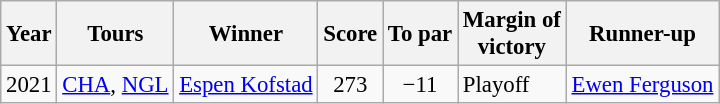<table class=wikitable style="font-size:95%">
<tr>
<th>Year</th>
<th>Tours</th>
<th>Winner</th>
<th>Score</th>
<th>To par</th>
<th>Margin of<br>victory</th>
<th>Runner-up</th>
</tr>
<tr>
<td>2021</td>
<td><a href='#'>CHA</a>, <a href='#'>NGL</a></td>
<td> <a href='#'>Espen Kofstad</a></td>
<td align=center>273</td>
<td align=center>−11</td>
<td>Playoff</td>
<td> <a href='#'>Ewen Ferguson</a></td>
</tr>
</table>
